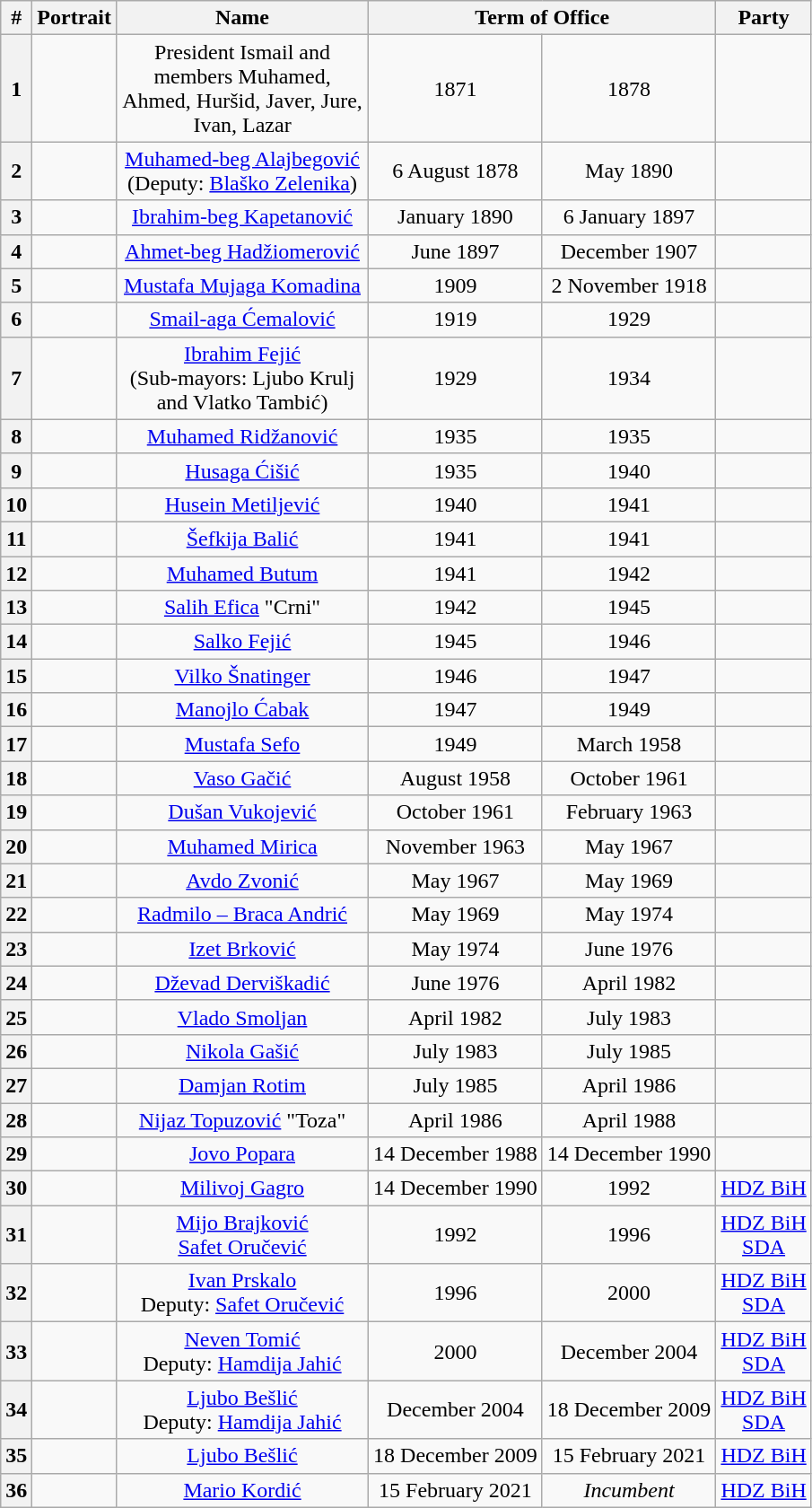<table class="wikitable" style="text-align:center">
<tr ->
<th>#</th>
<th>Portrait</th>
<th width=180>Name  </th>
<th colspan=2>Term of Office</th>
<th>Party</th>
</tr>
<tr ->
<th>1</th>
<td></td>
<td>President Ismail and members Muhamed, Ahmed, Huršid, Javer, Jure, Ivan, Lazar</td>
<td>1871</td>
<td>1878</td>
<td></td>
</tr>
<tr ->
<th>2</th>
<td></td>
<td><a href='#'>Muhamed-beg Alajbegović</a> <br>(Deputy: <a href='#'>Blaško Zelenika</a>)</td>
<td>6 August 1878</td>
<td>May 1890</td>
<td></td>
</tr>
<tr ->
<th>3</th>
<td></td>
<td><a href='#'>Ibrahim-beg Kapetanović</a></td>
<td>January 1890</td>
<td>6 January 1897</td>
<td></td>
</tr>
<tr ->
<th>4</th>
<td></td>
<td><a href='#'>Ahmet-beg Hadžiomerović</a></td>
<td>June 1897</td>
<td>December 1907</td>
<td></td>
</tr>
<tr ->
<th>5</th>
<td></td>
<td><a href='#'>Mustafa Mujaga Komadina</a></td>
<td>1909</td>
<td>2 November 1918</td>
<td></td>
</tr>
<tr ->
<th>6</th>
<td></td>
<td><a href='#'>Smail-aga Ćemalović</a></td>
<td>1919</td>
<td>1929</td>
<td></td>
</tr>
<tr ->
<th>7</th>
<td></td>
<td><a href='#'>Ibrahim Fejić</a> <br>(Sub-mayors: Ljubo Krulj and Vlatko Tambić)</td>
<td>1929</td>
<td>1934</td>
<td></td>
</tr>
<tr ->
<th>8</th>
<td></td>
<td><a href='#'>Muhamed Ridžanović</a></td>
<td>1935</td>
<td>1935</td>
<td></td>
</tr>
<tr ->
<th>9</th>
<td></td>
<td><a href='#'>Husaga Ćišić</a></td>
<td>1935</td>
<td>1940</td>
<td></td>
</tr>
<tr ->
<th>10</th>
<td></td>
<td><a href='#'>Husein Metiljević</a></td>
<td>1940</td>
<td>1941</td>
<td></td>
</tr>
<tr ->
<th>11</th>
<td></td>
<td><a href='#'>Šefkija Balić</a></td>
<td>1941</td>
<td>1941</td>
<td></td>
</tr>
<tr ->
<th>12</th>
<td></td>
<td><a href='#'>Muhamed Butum</a></td>
<td>1941</td>
<td>1942</td>
<td></td>
</tr>
<tr ->
<th>13</th>
<td></td>
<td><a href='#'>Salih Efica</a> "Crni"</td>
<td>1942</td>
<td>1945</td>
<td></td>
</tr>
<tr ->
<th>14</th>
<td></td>
<td><a href='#'>Salko Fejić</a></td>
<td>1945</td>
<td>1946</td>
<td></td>
</tr>
<tr ->
<th>15</th>
<td></td>
<td><a href='#'>Vilko Šnatinger</a></td>
<td>1946</td>
<td>1947</td>
<td></td>
</tr>
<tr ->
<th>16</th>
<td></td>
<td><a href='#'>Manojlo Ćabak</a></td>
<td>1947</td>
<td>1949</td>
<td></td>
</tr>
<tr ->
<th>17</th>
<td></td>
<td><a href='#'>Mustafa Sefo</a></td>
<td>1949</td>
<td>March 1958</td>
<td></td>
</tr>
<tr ->
<th>18</th>
<td></td>
<td><a href='#'>Vaso Gačić</a></td>
<td>August 1958</td>
<td>October 1961</td>
<td></td>
</tr>
<tr ->
<th>19</th>
<td></td>
<td><a href='#'>Dušan Vukojević</a></td>
<td>October 1961</td>
<td>February 1963</td>
<td></td>
</tr>
<tr ->
<th>20</th>
<td></td>
<td><a href='#'>Muhamed Mirica</a></td>
<td>November 1963</td>
<td>May 1967</td>
<td></td>
</tr>
<tr ->
<th>21</th>
<td></td>
<td><a href='#'>Avdo Zvonić</a></td>
<td>May 1967</td>
<td>May 1969</td>
<td></td>
</tr>
<tr ->
<th>22</th>
<td></td>
<td><a href='#'>Radmilo – Braca Andrić</a></td>
<td>May 1969</td>
<td>May 1974</td>
<td></td>
</tr>
<tr ->
<th>23</th>
<td></td>
<td><a href='#'>Izet Brković</a></td>
<td>May 1974</td>
<td>June 1976</td>
<td></td>
</tr>
<tr ->
<th>24</th>
<td></td>
<td><a href='#'>Dževad Derviškadić</a></td>
<td>June 1976</td>
<td>April 1982</td>
<td></td>
</tr>
<tr ->
<th>25</th>
<td></td>
<td><a href='#'>Vlado Smoljan</a></td>
<td>April 1982</td>
<td>July 1983</td>
<td></td>
</tr>
<tr ->
<th>26</th>
<td></td>
<td><a href='#'>Nikola Gašić</a></td>
<td>July 1983</td>
<td>July 1985</td>
<td></td>
</tr>
<tr ->
<th>27</th>
<td></td>
<td><a href='#'>Damjan Rotim</a></td>
<td>July 1985</td>
<td>April 1986</td>
<td></td>
</tr>
<tr ->
<th>28</th>
<td></td>
<td><a href='#'>Nijaz Topuzović</a> "Toza"</td>
<td>April 1986</td>
<td>April 1988</td>
<td></td>
</tr>
<tr ->
<th>29</th>
<td></td>
<td><a href='#'>Jovo Popara</a></td>
<td>14 December 1988</td>
<td>14 December 1990</td>
<td></td>
</tr>
<tr ->
<th>30</th>
<td></td>
<td><a href='#'>Milivoj Gagro</a></td>
<td>14 December 1990</td>
<td>1992</td>
<td><a href='#'>HDZ BiH</a></td>
</tr>
<tr ->
<th>31</th>
<td></td>
<td><a href='#'>Mijo Brajković</a> <br> <a href='#'>Safet Oručević</a></td>
<td>1992</td>
<td>1996</td>
<td><a href='#'>HDZ BiH</a> <br> <a href='#'>SDA</a></td>
</tr>
<tr ->
<th>32</th>
<td></td>
<td><a href='#'>Ivan Prskalo</a> <br> Deputy: <a href='#'>Safet Oručević</a></td>
<td>1996</td>
<td>2000</td>
<td><a href='#'>HDZ BiH</a> <br> <a href='#'>SDA</a></td>
</tr>
<tr ->
<th>33</th>
<td></td>
<td><a href='#'>Neven Tomić</a> <br> Deputy: <a href='#'>Hamdija Jahić</a></td>
<td>2000</td>
<td>December 2004</td>
<td><a href='#'>HDZ BiH</a> <br> <a href='#'>SDA</a></td>
</tr>
<tr ->
<th>34</th>
<td></td>
<td><a href='#'>Ljubo Bešlić</a> <br> Deputy: <a href='#'>Hamdija Jahić</a></td>
<td>December 2004</td>
<td>18 December 2009</td>
<td><a href='#'>HDZ BiH</a> <br> <a href='#'>SDA</a></td>
</tr>
<tr ->
<th>35</th>
<td></td>
<td><a href='#'>Ljubo Bešlić</a></td>
<td>18 December 2009</td>
<td>15 February 2021</td>
<td><a href='#'>HDZ BiH</a></td>
</tr>
<tr>
<th>36</th>
<td></td>
<td><a href='#'>Mario Kordić</a></td>
<td>15 February 2021</td>
<td><em>Incumbent</em></td>
<td><a href='#'>HDZ BiH</a></td>
</tr>
</table>
